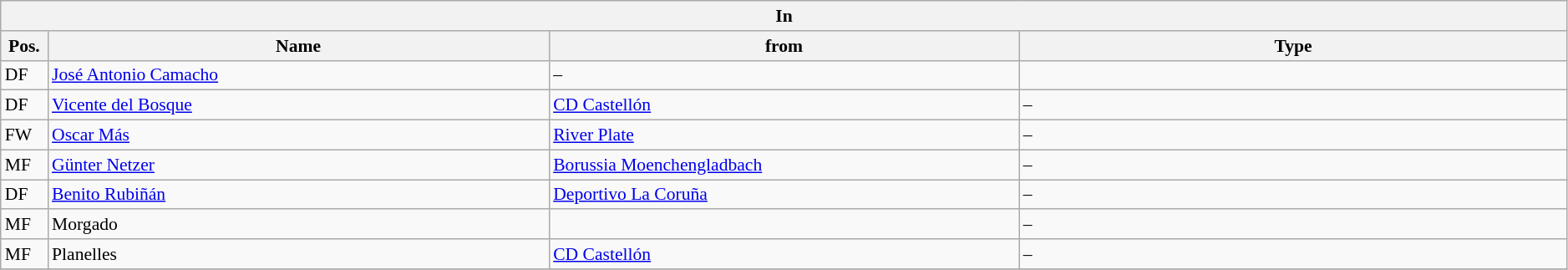<table class="wikitable" style="font-size:90%;width:99%;">
<tr>
<th colspan="4">In</th>
</tr>
<tr>
<th width=3%>Pos.</th>
<th width=32%>Name</th>
<th width=30%>from</th>
<th width=35%>Type</th>
</tr>
<tr>
<td>DF</td>
<td><a href='#'>José Antonio Camacho</a></td>
<td>–</td>
<td></td>
</tr>
<tr>
<td>DF</td>
<td><a href='#'>Vicente del Bosque</a></td>
<td><a href='#'>CD Castellón</a></td>
<td>–</td>
</tr>
<tr>
<td>FW</td>
<td><a href='#'>Oscar Más</a></td>
<td><a href='#'>River Plate</a></td>
<td>–</td>
</tr>
<tr>
<td>MF</td>
<td><a href='#'>Günter Netzer</a></td>
<td><a href='#'>Borussia Moenchengladbach</a></td>
<td>–</td>
</tr>
<tr>
<td>DF</td>
<td><a href='#'>Benito Rubiñán</a></td>
<td><a href='#'>Deportivo La Coruña</a></td>
<td>–</td>
</tr>
<tr>
<td>MF</td>
<td>Morgado</td>
<td></td>
<td>–</td>
</tr>
<tr>
<td>MF</td>
<td>Planelles</td>
<td><a href='#'>CD Castellón</a></td>
<td>–</td>
</tr>
<tr>
</tr>
</table>
